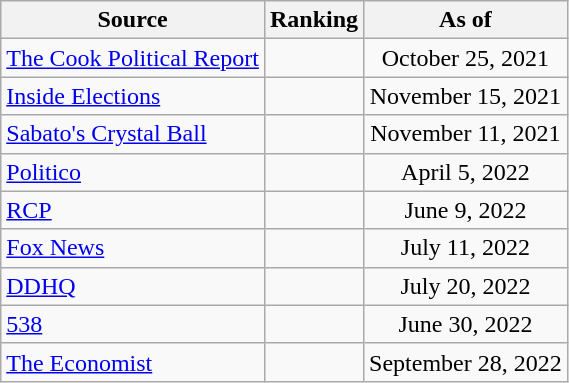<table class="wikitable" style="text-align:center">
<tr>
<th>Source</th>
<th>Ranking</th>
<th>As of</th>
</tr>
<tr>
<td align=left><a href='#'>The Cook Political Report</a></td>
<td></td>
<td>October 25, 2021</td>
</tr>
<tr>
<td align=left><a href='#'>Inside Elections</a></td>
<td></td>
<td>November 15, 2021</td>
</tr>
<tr>
<td align=left><a href='#'>Sabato's Crystal Ball</a></td>
<td></td>
<td>November 11, 2021</td>
</tr>
<tr>
<td align="left"><a href='#'>Politico</a></td>
<td></td>
<td>April 5, 2022</td>
</tr>
<tr>
<td align="left"><a href='#'>RCP</a></td>
<td></td>
<td>June 9, 2022</td>
</tr>
<tr>
<td align=left><a href='#'>Fox News</a></td>
<td></td>
<td>July 11, 2022</td>
</tr>
<tr>
<td align="left"><a href='#'>DDHQ</a></td>
<td></td>
<td>July 20, 2022</td>
</tr>
<tr>
<td align="left"><a href='#'>538</a></td>
<td></td>
<td>June 30, 2022</td>
</tr>
<tr>
<td align="left"><a href='#'>The Economist</a></td>
<td></td>
<td>September 28, 2022</td>
</tr>
</table>
